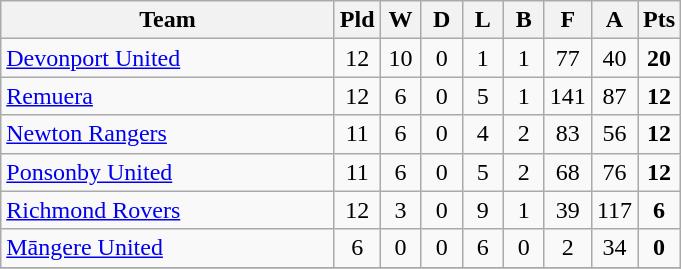<table class="wikitable" style="text-align:center;">
<tr>
<th width=215>Team</th>
<th width=20 abbr="Played">Pld</th>
<th width=20 abbr="Won">W</th>
<th width=20 abbr="Drawn">D</th>
<th width=20 abbr="Lost">L</th>
<th width=20 abbr="Bye">B</th>
<th width=20 abbr="For">F</th>
<th width=20 abbr="Against">A</th>
<th width=20 abbr="Points">Pts</th>
</tr>
<tr>
<td style="text-align:left;"><a href='#'>Devonport United</a></td>
<td>12</td>
<td>10</td>
<td>0</td>
<td>1</td>
<td>1</td>
<td>77</td>
<td>40</td>
<td><strong>20</strong></td>
</tr>
<tr>
<td style="text-align:left;"><a href='#'>Remuera</a></td>
<td>12</td>
<td>6</td>
<td>0</td>
<td>5</td>
<td>1</td>
<td>141</td>
<td>87</td>
<td><strong>12</strong></td>
</tr>
<tr>
<td style="text-align:left;"><a href='#'>Newton Rangers</a></td>
<td>11</td>
<td>6</td>
<td>0</td>
<td>4</td>
<td>2</td>
<td>83</td>
<td>56</td>
<td><strong>12</strong></td>
</tr>
<tr>
<td style="text-align:left;"><a href='#'>Ponsonby United</a></td>
<td>11</td>
<td>6</td>
<td>0</td>
<td>5</td>
<td>2</td>
<td>68</td>
<td>76</td>
<td><strong>12</strong></td>
</tr>
<tr>
<td style="text-align:left;"><a href='#'>Richmond Rovers</a></td>
<td>12</td>
<td>3</td>
<td>0</td>
<td>9</td>
<td>1</td>
<td>39</td>
<td>117</td>
<td><strong>6</strong></td>
</tr>
<tr>
<td style="text-align:left;"><a href='#'>Māngere United</a></td>
<td>6</td>
<td>0</td>
<td>0</td>
<td>6</td>
<td>0</td>
<td>2</td>
<td>34</td>
<td><strong>0</strong></td>
</tr>
<tr>
</tr>
</table>
